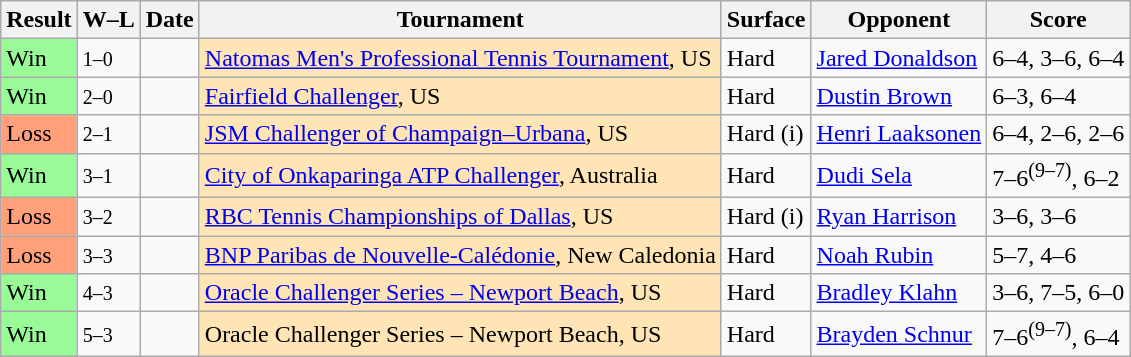<table class="sortable wikitable">
<tr>
<th>Result</th>
<th class="unsortable">W–L</th>
<th>Date</th>
<th>Tournament</th>
<th>Surface</th>
<th>Opponent</th>
<th class="unsortable">Score</th>
</tr>
<tr>
<td bgcolor=98FB98>Win</td>
<td><small>1–0</small></td>
<td><a href='#'></a></td>
<td style="background:moccasin;"><a href='#'>Natomas Men's Professional Tennis Tournament</a>, US</td>
<td>Hard</td>
<td> <a href='#'>Jared Donaldson</a></td>
<td>6–4, 3–6, 6–4</td>
</tr>
<tr>
<td bgcolor=98FB98>Win</td>
<td><small>2–0</small></td>
<td><a href='#'></a></td>
<td style="background:moccasin;"><a href='#'>Fairfield Challenger</a>, US</td>
<td>Hard</td>
<td> <a href='#'>Dustin Brown</a></td>
<td>6–3, 6–4</td>
</tr>
<tr>
<td bgcolor=FFA07A>Loss</td>
<td><small>2–1</small></td>
<td><a href='#'></a></td>
<td style="background:moccasin;"><a href='#'>JSM Challenger of Champaign–Urbana</a>, US</td>
<td>Hard (i)</td>
<td> <a href='#'>Henri Laaksonen</a></td>
<td>6–4, 2–6, 2–6</td>
</tr>
<tr>
<td bgcolor=98FB98>Win</td>
<td><small>3–1</small></td>
<td><a href='#'></a></td>
<td style="background:moccasin;"><a href='#'>City of Onkaparinga ATP Challenger</a>, Australia</td>
<td>Hard</td>
<td> <a href='#'>Dudi Sela</a></td>
<td>7–6<sup>(9–7)</sup>, 6–2</td>
</tr>
<tr>
<td bgcolor=FFA07A>Loss</td>
<td><small>3–2</small></td>
<td><a href='#'></a></td>
<td style="background:moccasin;"><a href='#'>RBC Tennis Championships of Dallas</a>, US</td>
<td>Hard (i)</td>
<td> <a href='#'>Ryan Harrison</a></td>
<td>3–6, 3–6</td>
</tr>
<tr>
<td bgcolor=FFA07A>Loss</td>
<td><small>3–3</small></td>
<td><a href='#'></a></td>
<td style="background:moccasin;"><a href='#'>BNP Paribas de Nouvelle-Calédonie</a>, New Caledonia</td>
<td>Hard</td>
<td> <a href='#'>Noah Rubin</a></td>
<td>5–7, 4–6</td>
</tr>
<tr>
<td bgcolor=98FB98>Win</td>
<td><small>4–3</small></td>
<td><a href='#'></a></td>
<td style="background:moccasin;"><a href='#'>Oracle Challenger Series – Newport Beach</a>, US</td>
<td>Hard</td>
<td> <a href='#'>Bradley Klahn</a></td>
<td>3–6, 7–5, 6–0</td>
</tr>
<tr>
<td bgcolor=98FB98>Win</td>
<td><small>5–3</small></td>
<td><a href='#'></a></td>
<td style="background:moccasin;">Oracle Challenger Series – Newport Beach, US</td>
<td>Hard</td>
<td> <a href='#'>Brayden Schnur</a></td>
<td>7–6<sup>(9–7)</sup>, 6–4</td>
</tr>
</table>
